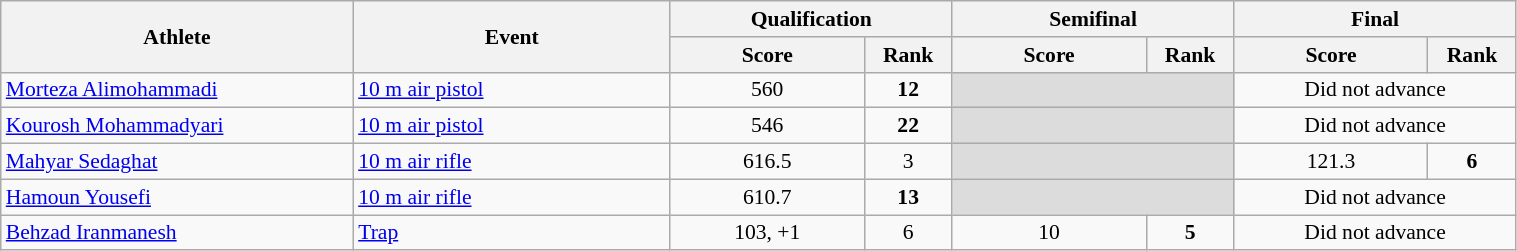<table class="wikitable" width="80%" style="text-align:center; font-size:90%">
<tr>
<th rowspan="2" width="20%">Athlete</th>
<th rowspan="2" width="18%">Event</th>
<th colspan="2">Qualification</th>
<th colspan="2">Semifinal</th>
<th colspan="2">Final</th>
</tr>
<tr>
<th width="11%">Score</th>
<th width="5%">Rank</th>
<th width="11%">Score</th>
<th width="5%">Rank</th>
<th width="11%">Score</th>
<th width="5%">Rank</th>
</tr>
<tr>
<td align="left"><a href='#'>Morteza Alimohammadi</a></td>
<td align="left"><a href='#'>10 m air pistol</a></td>
<td>560</td>
<td><strong>12</strong></td>
<td colspan=2 bgcolor=#DCDCDC></td>
<td colspan=2 align=center>Did not advance</td>
</tr>
<tr>
<td align="left"><a href='#'>Kourosh Mohammadyari</a></td>
<td align="left"><a href='#'>10 m air pistol</a></td>
<td>546</td>
<td><strong>22</strong></td>
<td colspan=2 bgcolor=#DCDCDC></td>
<td colspan=2 align=center>Did not advance</td>
</tr>
<tr>
<td align="left"><a href='#'>Mahyar Sedaghat</a></td>
<td align="left"><a href='#'>10 m air rifle</a></td>
<td>616.5</td>
<td>3 <strong></strong></td>
<td colspan=2 bgcolor=#DCDCDC></td>
<td>121.3</td>
<td><strong>6</strong></td>
</tr>
<tr>
<td align="left"><a href='#'>Hamoun Yousefi</a></td>
<td align="left"><a href='#'>10 m air rifle</a></td>
<td>610.7</td>
<td><strong>13</strong></td>
<td colspan=2 bgcolor=#DCDCDC></td>
<td colspan=2 align=center>Did not advance</td>
</tr>
<tr>
<td align="left"><a href='#'>Behzad Iranmanesh</a></td>
<td align="left"><a href='#'>Trap</a></td>
<td>103, +1 </td>
<td>6 <strong></strong></td>
<td>10</td>
<td><strong>5</strong></td>
<td colspan=2 align=center>Did not advance</td>
</tr>
</table>
